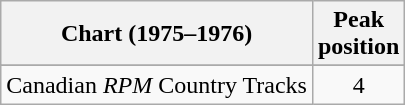<table class="wikitable sortable">
<tr>
<th align="left">Chart (1975–1976)</th>
<th align="center">Peak<br>position</th>
</tr>
<tr>
</tr>
<tr>
<td align="left">Canadian <em>RPM</em> Country Tracks</td>
<td align="center">4</td>
</tr>
</table>
